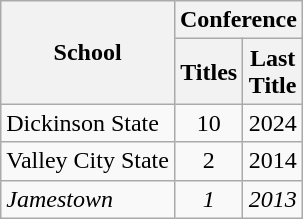<table class="wikitable sortable" style="text-align:center">
<tr>
<th rowspan=2>School</th>
<th colspan=2>Conference</th>
</tr>
<tr>
<th>Titles</th>
<th>Last<br>Title</th>
</tr>
<tr>
<td style="text-align:left">Dickinson State</td>
<td>10</td>
<td>2024</td>
</tr>
<tr>
<td style="text-align:left">Valley City State</td>
<td>2</td>
<td>2014</td>
</tr>
<tr style="font-style: italic;">
<td style="text-align:left;">Jamestown</td>
<td>1</td>
<td>2013</td>
</tr>
</table>
